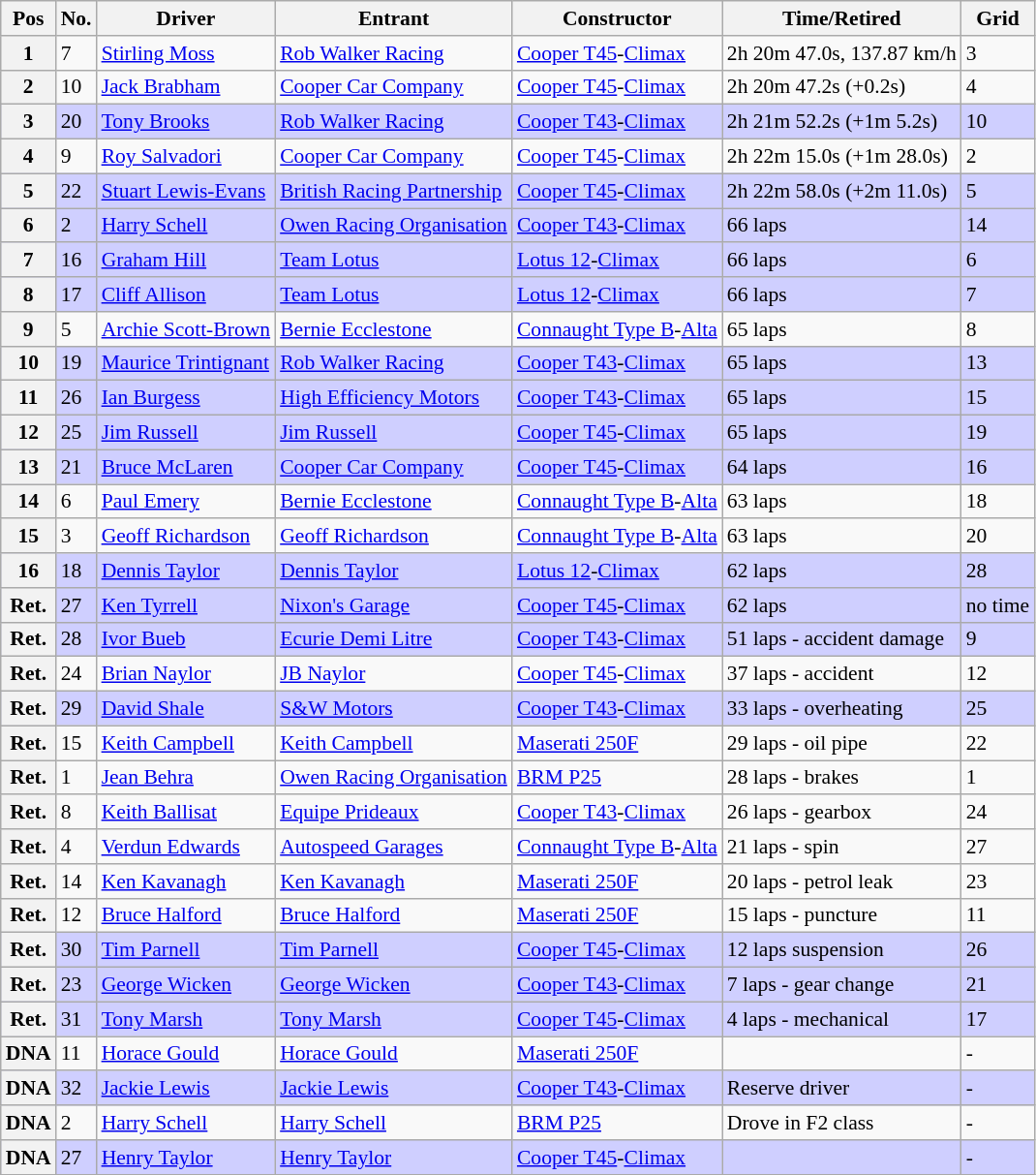<table class="wikitable" style="font-size: 90%;">
<tr>
<th>Pos</th>
<th>No.</th>
<th>Driver</th>
<th>Entrant</th>
<th>Constructor</th>
<th>Time/Retired</th>
<th>Grid</th>
</tr>
<tr>
<th>1</th>
<td>7</td>
<td> <a href='#'>Stirling Moss</a></td>
<td><a href='#'>Rob Walker Racing</a></td>
<td><a href='#'>Cooper T45</a>-<a href='#'>Climax</a></td>
<td>2h 20m 47.0s, 137.87 km/h</td>
<td>3</td>
</tr>
<tr>
<th>2</th>
<td>10</td>
<td> <a href='#'>Jack Brabham</a></td>
<td><a href='#'>Cooper Car Company</a></td>
<td><a href='#'>Cooper T45</a>-<a href='#'>Climax</a></td>
<td>2h 20m 47.2s (+0.2s)</td>
<td>4</td>
</tr>
<tr style="background-color: #CFCFFF">
<th>3</th>
<td>20</td>
<td> <a href='#'>Tony Brooks</a></td>
<td><a href='#'>Rob Walker Racing</a></td>
<td><a href='#'>Cooper T43</a>-<a href='#'>Climax</a></td>
<td>2h 21m 52.2s (+1m 5.2s)</td>
<td>10</td>
</tr>
<tr>
<th>4</th>
<td>9</td>
<td> <a href='#'>Roy Salvadori</a></td>
<td><a href='#'>Cooper Car Company</a></td>
<td><a href='#'>Cooper T45</a>-<a href='#'>Climax</a></td>
<td>2h 22m 15.0s (+1m 28.0s)</td>
<td>2</td>
</tr>
<tr style="background-color: #CFCFFF">
<th>5</th>
<td>22</td>
<td> <a href='#'>Stuart Lewis-Evans</a></td>
<td><a href='#'>British Racing Partnership</a></td>
<td><a href='#'>Cooper T45</a>-<a href='#'>Climax</a></td>
<td>2h 22m 58.0s (+2m 11.0s)</td>
<td>5</td>
</tr>
<tr style="background-color: #CFCFFF">
<th>6</th>
<td>2</td>
<td> <a href='#'>Harry Schell</a></td>
<td><a href='#'>Owen Racing Organisation</a></td>
<td><a href='#'>Cooper T43</a>-<a href='#'>Climax</a></td>
<td>66 laps</td>
<td>14</td>
</tr>
<tr style="background-color: #CFCFFF">
<th>7</th>
<td>16</td>
<td> <a href='#'>Graham Hill</a></td>
<td><a href='#'>Team Lotus</a></td>
<td><a href='#'>Lotus 12</a>-<a href='#'>Climax</a></td>
<td>66 laps</td>
<td>6</td>
</tr>
<tr style="background-color: #CFCFFF">
<th>8</th>
<td>17</td>
<td> <a href='#'>Cliff Allison</a></td>
<td><a href='#'>Team Lotus</a></td>
<td><a href='#'>Lotus 12</a>-<a href='#'>Climax</a></td>
<td>66 laps</td>
<td>7</td>
</tr>
<tr>
<th>9</th>
<td>5</td>
<td> <a href='#'>Archie Scott-Brown</a></td>
<td><a href='#'>Bernie Ecclestone</a></td>
<td><a href='#'>Connaught Type B</a>-<a href='#'>Alta</a></td>
<td>65 laps</td>
<td>8</td>
</tr>
<tr style="background-color: #CFCFFF">
<th>10</th>
<td>19</td>
<td> <a href='#'>Maurice Trintignant</a></td>
<td><a href='#'>Rob Walker Racing</a></td>
<td><a href='#'>Cooper T43</a>-<a href='#'>Climax</a></td>
<td>65 laps</td>
<td>13</td>
</tr>
<tr style="background-color: #CFCFFF">
<th>11</th>
<td>26</td>
<td> <a href='#'>Ian Burgess</a></td>
<td><a href='#'>High Efficiency Motors</a></td>
<td><a href='#'>Cooper T43</a>-<a href='#'>Climax</a></td>
<td>65 laps</td>
<td>15</td>
</tr>
<tr style="background-color: #CFCFFF">
<th>12</th>
<td>25</td>
<td> <a href='#'>Jim Russell</a></td>
<td><a href='#'>Jim Russell</a></td>
<td><a href='#'>Cooper T45</a>-<a href='#'>Climax</a></td>
<td>65 laps</td>
<td>19</td>
</tr>
<tr style="background-color: #CFCFFF">
<th>13</th>
<td>21</td>
<td> <a href='#'>Bruce McLaren</a></td>
<td><a href='#'>Cooper Car Company</a></td>
<td><a href='#'>Cooper T45</a>-<a href='#'>Climax</a></td>
<td>64 laps</td>
<td>16</td>
</tr>
<tr>
<th>14</th>
<td>6</td>
<td> <a href='#'>Paul Emery</a></td>
<td><a href='#'>Bernie Ecclestone</a></td>
<td><a href='#'>Connaught Type B</a>-<a href='#'>Alta</a></td>
<td>63 laps</td>
<td>18</td>
</tr>
<tr>
<th>15</th>
<td>3</td>
<td> <a href='#'>Geoff Richardson</a></td>
<td><a href='#'>Geoff Richardson</a></td>
<td><a href='#'>Connaught Type B</a>-<a href='#'>Alta</a></td>
<td>63 laps</td>
<td>20</td>
</tr>
<tr style="background-color: #CFCFFF">
<th>16</th>
<td>18</td>
<td> <a href='#'>Dennis Taylor</a></td>
<td><a href='#'>Dennis Taylor</a></td>
<td><a href='#'>Lotus 12</a>-<a href='#'>Climax</a></td>
<td>62 laps</td>
<td>28</td>
</tr>
<tr style="background-color: #CFCFFF">
<th>Ret.</th>
<td>27</td>
<td> <a href='#'>Ken Tyrrell</a></td>
<td><a href='#'>Nixon's Garage</a></td>
<td><a href='#'>Cooper T45</a>-<a href='#'>Climax</a></td>
<td>62 laps</td>
<td>no time</td>
</tr>
<tr style="background-color: #CFCFFF">
<th>Ret.</th>
<td>28</td>
<td> <a href='#'>Ivor Bueb</a></td>
<td><a href='#'>Ecurie Demi Litre</a></td>
<td><a href='#'>Cooper T43</a>-<a href='#'>Climax</a></td>
<td>51 laps - accident damage</td>
<td>9</td>
</tr>
<tr>
<th>Ret.</th>
<td>24</td>
<td> <a href='#'>Brian Naylor</a></td>
<td><a href='#'>JB Naylor</a></td>
<td><a href='#'>Cooper T45</a>-<a href='#'>Climax</a></td>
<td>37 laps - accident</td>
<td>12</td>
</tr>
<tr style="background-color: #CFCFFF">
<th>Ret.</th>
<td>29</td>
<td> <a href='#'>David Shale</a></td>
<td><a href='#'>S&W Motors</a></td>
<td><a href='#'>Cooper T43</a>-<a href='#'>Climax</a></td>
<td>33 laps - overheating</td>
<td>25</td>
</tr>
<tr>
<th>Ret.</th>
<td>15</td>
<td> <a href='#'>Keith Campbell</a></td>
<td><a href='#'>Keith Campbell</a></td>
<td><a href='#'>Maserati 250F</a></td>
<td>29 laps - oil pipe</td>
<td>22</td>
</tr>
<tr>
<th>Ret.</th>
<td>1</td>
<td> <a href='#'>Jean Behra</a></td>
<td><a href='#'>Owen Racing Organisation</a></td>
<td><a href='#'>BRM P25</a></td>
<td>28 laps - brakes</td>
<td>1</td>
</tr>
<tr>
<th>Ret.</th>
<td>8</td>
<td> <a href='#'>Keith Ballisat</a></td>
<td><a href='#'>Equipe Prideaux</a></td>
<td><a href='#'>Cooper T43</a>-<a href='#'>Climax</a></td>
<td>26 laps - gearbox</td>
<td>24</td>
</tr>
<tr>
<th>Ret.</th>
<td>4</td>
<td> <a href='#'>Verdun Edwards</a></td>
<td><a href='#'>Autospeed Garages</a></td>
<td><a href='#'>Connaught Type B</a>-<a href='#'>Alta</a></td>
<td>21 laps - spin</td>
<td>27</td>
</tr>
<tr>
<th>Ret.</th>
<td>14</td>
<td> <a href='#'>Ken Kavanagh</a></td>
<td><a href='#'>Ken Kavanagh</a></td>
<td><a href='#'>Maserati 250F</a></td>
<td>20 laps - petrol leak</td>
<td>23</td>
</tr>
<tr>
<th>Ret.</th>
<td>12</td>
<td> <a href='#'>Bruce Halford</a></td>
<td><a href='#'>Bruce Halford</a></td>
<td><a href='#'>Maserati 250F</a></td>
<td>15 laps - puncture</td>
<td>11</td>
</tr>
<tr style="background-color: #CFCFFF">
<th>Ret.</th>
<td>30</td>
<td> <a href='#'>Tim Parnell</a></td>
<td><a href='#'>Tim Parnell</a></td>
<td><a href='#'>Cooper T45</a>-<a href='#'>Climax</a></td>
<td>12 laps suspension</td>
<td>26</td>
</tr>
<tr style="background-color: #CFCFFF">
<th>Ret.</th>
<td>23</td>
<td> <a href='#'>George Wicken</a></td>
<td><a href='#'>George Wicken</a></td>
<td><a href='#'>Cooper T43</a>-<a href='#'>Climax</a></td>
<td>7 laps - gear change</td>
<td>21</td>
</tr>
<tr style="background-color: #CFCFFF">
<th>Ret.</th>
<td>31</td>
<td> <a href='#'>Tony Marsh</a></td>
<td><a href='#'>Tony Marsh</a></td>
<td><a href='#'>Cooper T45</a>-<a href='#'>Climax</a></td>
<td>4 laps - mechanical</td>
<td>17</td>
</tr>
<tr>
<th>DNA</th>
<td>11</td>
<td> <a href='#'>Horace Gould</a></td>
<td><a href='#'>Horace Gould</a></td>
<td><a href='#'>Maserati 250F</a></td>
<td></td>
<td>-</td>
</tr>
<tr style="background-color: #CFCFFF">
<th>DNA</th>
<td>32</td>
<td> <a href='#'>Jackie Lewis</a></td>
<td><a href='#'>Jackie Lewis</a></td>
<td><a href='#'>Cooper T43</a>-<a href='#'>Climax</a></td>
<td>Reserve driver</td>
<td>-</td>
</tr>
<tr>
<th>DNA</th>
<td>2</td>
<td> <a href='#'>Harry Schell</a></td>
<td><a href='#'>Harry Schell</a></td>
<td><a href='#'>BRM P25</a></td>
<td>Drove in F2 class</td>
<td>-</td>
</tr>
<tr style="background-color: #CFCFFF">
<th>DNA</th>
<td>27</td>
<td> <a href='#'>Henry Taylor</a></td>
<td><a href='#'>Henry Taylor</a></td>
<td><a href='#'>Cooper T45</a>-<a href='#'>Climax</a></td>
<td></td>
<td>-</td>
</tr>
<tr>
</tr>
</table>
